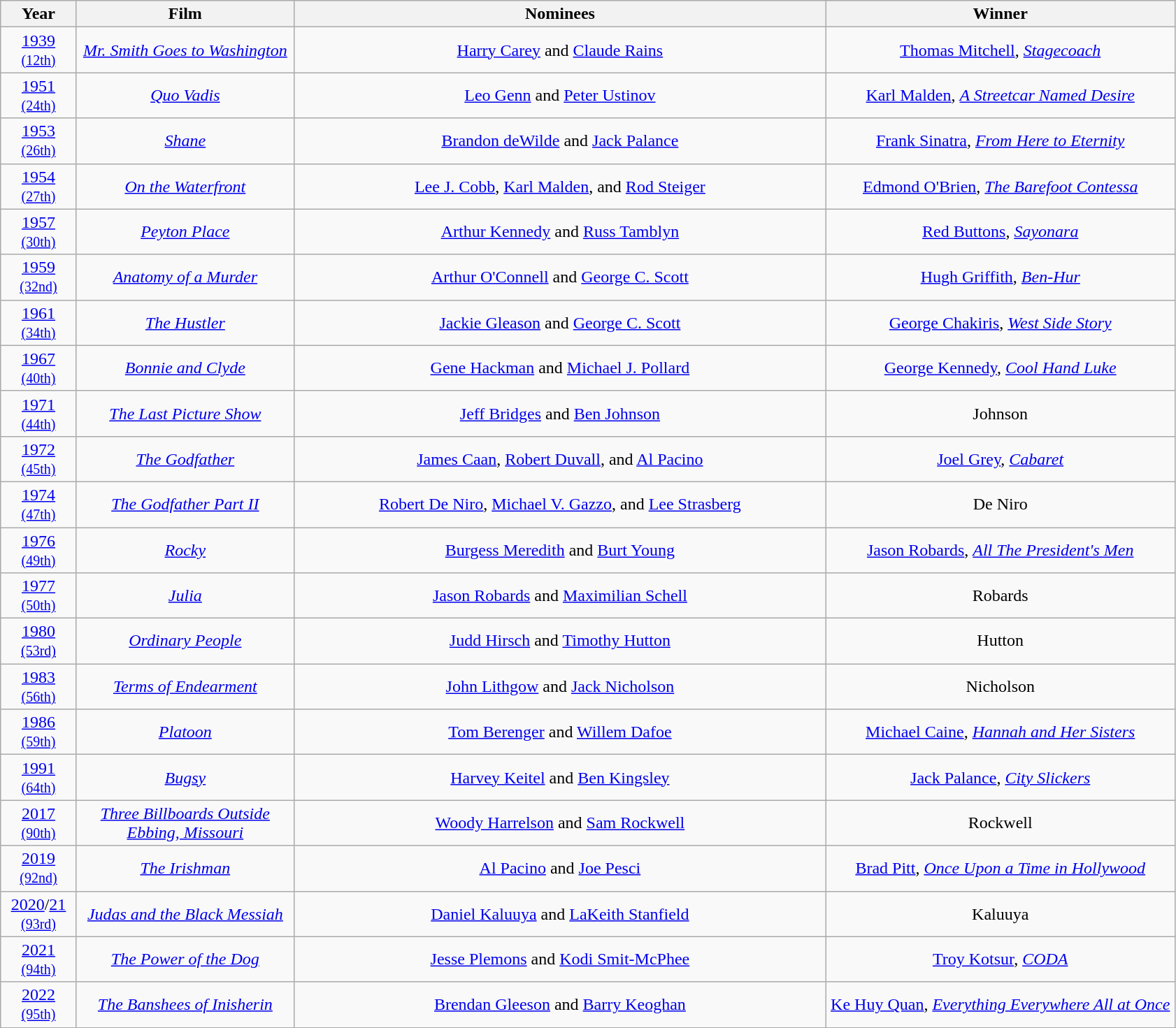<table class="wikitable sortable" style="text-align: center">
<tr>
<th style="width:65px;"><strong>Year</strong></th>
<th style="width:200px;"><strong>Film</strong></th>
<th style="width:500px;"><strong>Nominees</strong></th>
<th style="width:325px;"><strong>Winner</strong></th>
</tr>
<tr>
<td><a href='#'>1939</a><br><small><a href='#'>(12th)</a></small></td>
<td><em><a href='#'>Mr. Smith Goes to Washington</a></em></td>
<td sortname><a href='#'>Harry Carey</a> and <a href='#'>Claude Rains</a></td>
<td><a href='#'>Thomas Mitchell</a>, <em><a href='#'>Stagecoach</a></em></td>
</tr>
<tr>
<td><a href='#'>1951</a><br><small><a href='#'>(24th)</a></small></td>
<td><em><a href='#'>Quo Vadis</a></em></td>
<td sortname><a href='#'>Leo Genn</a> and <a href='#'>Peter Ustinov</a></td>
<td><a href='#'>Karl Malden</a>, <em><a href='#'>A Streetcar Named Desire</a></em></td>
</tr>
<tr>
<td><a href='#'>1953</a><br><small><a href='#'>(26th)</a></small></td>
<td><em><a href='#'>Shane</a></em></td>
<td sortname><a href='#'>Brandon deWilde</a> and <a href='#'>Jack Palance</a></td>
<td><a href='#'>Frank Sinatra</a>, <em><a href='#'>From Here to Eternity</a></em></td>
</tr>
<tr>
<td><a href='#'>1954</a><br><small><a href='#'>(27th)</a></small></td>
<td><em><a href='#'>On the Waterfront</a></em></td>
<td sortname><a href='#'>Lee J. Cobb</a>, <a href='#'>Karl Malden</a>, and <a href='#'>Rod Steiger</a></td>
<td><a href='#'>Edmond O'Brien</a>, <em><a href='#'>The Barefoot Contessa</a></em></td>
</tr>
<tr>
<td><a href='#'>1957</a><br><small><a href='#'>(30th)</a></small></td>
<td><em><a href='#'>Peyton Place</a></em></td>
<td sortname><a href='#'>Arthur Kennedy</a> and <a href='#'>Russ Tamblyn</a></td>
<td><a href='#'>Red Buttons</a>, <em><a href='#'>Sayonara</a></em></td>
</tr>
<tr>
<td><a href='#'>1959</a><br><small><a href='#'>(32nd)</a></small></td>
<td><em><a href='#'>Anatomy of a Murder</a></em></td>
<td sortname><a href='#'>Arthur O'Connell</a> and <a href='#'>George C. Scott</a></td>
<td><a href='#'>Hugh Griffith</a>, <em><a href='#'>Ben-Hur</a></em></td>
</tr>
<tr>
<td><a href='#'>1961</a><br><small><a href='#'>(34th)</a></small></td>
<td><em><a href='#'>The Hustler</a></em></td>
<td sortname><a href='#'>Jackie Gleason</a> and <a href='#'>George C. Scott</a></td>
<td><a href='#'>George Chakiris</a>, <em><a href='#'>West Side Story</a></em></td>
</tr>
<tr>
<td><a href='#'>1967</a><br><small><a href='#'>(40th)</a></small></td>
<td><em><a href='#'>Bonnie and Clyde</a></em></td>
<td sortname><a href='#'>Gene Hackman</a> and <a href='#'>Michael J. Pollard</a></td>
<td><a href='#'>George Kennedy</a>, <em><a href='#'>Cool Hand Luke</a></em></td>
</tr>
<tr>
<td><a href='#'>1971</a><br><small><a href='#'>(44th)</a></small></td>
<td><em><a href='#'>The Last Picture Show</a></em></td>
<td sortname><a href='#'>Jeff Bridges</a> and <a href='#'>Ben Johnson</a></td>
<td>Johnson</td>
</tr>
<tr>
<td><a href='#'>1972</a><br><small><a href='#'>(45th)</a></small></td>
<td><em><a href='#'>The Godfather</a></em></td>
<td sortname><a href='#'>James Caan</a>, <a href='#'>Robert Duvall</a>, and <a href='#'>Al Pacino</a></td>
<td><a href='#'>Joel Grey</a>, <em><a href='#'>Cabaret</a></em></td>
</tr>
<tr>
<td><a href='#'>1974</a><br><small><a href='#'>(47th)</a></small></td>
<td><em><a href='#'>The Godfather Part II</a></em></td>
<td sortname><a href='#'>Robert De Niro</a>, <a href='#'>Michael V. Gazzo</a>, and <a href='#'>Lee Strasberg</a></td>
<td>De Niro</td>
</tr>
<tr>
<td><a href='#'>1976</a><br><small><a href='#'>(49th)</a></small></td>
<td><em><a href='#'>Rocky</a></em></td>
<td sortname><a href='#'>Burgess Meredith</a> and <a href='#'>Burt Young</a></td>
<td><a href='#'>Jason Robards</a>, <em><a href='#'>All The President's Men</a></em></td>
</tr>
<tr>
<td><a href='#'>1977</a><br><small><a href='#'>(50th)</a></small></td>
<td><em><a href='#'>Julia</a></em></td>
<td sortname><a href='#'>Jason Robards</a> and <a href='#'>Maximilian Schell</a></td>
<td>Robards</td>
</tr>
<tr>
<td><a href='#'>1980</a><br><small><a href='#'>(53rd)</a></small></td>
<td><em><a href='#'>Ordinary People</a></em></td>
<td sortname><a href='#'>Judd Hirsch</a> and <a href='#'>Timothy Hutton</a></td>
<td>Hutton</td>
</tr>
<tr>
<td><a href='#'>1983</a><br><small><a href='#'>(56th)</a></small></td>
<td><em><a href='#'>Terms of Endearment</a></em></td>
<td sortname><a href='#'>John Lithgow</a> and <a href='#'>Jack Nicholson</a></td>
<td>Nicholson</td>
</tr>
<tr>
<td><a href='#'>1986</a><br><small><a href='#'>(59th)</a></small></td>
<td><em><a href='#'>Platoon</a></em></td>
<td sortname><a href='#'>Tom Berenger</a> and <a href='#'>Willem Dafoe</a></td>
<td><a href='#'>Michael Caine</a>, <em><a href='#'>Hannah and Her Sisters</a></em></td>
</tr>
<tr>
<td><a href='#'>1991</a><br><small><a href='#'>(64th)</a></small></td>
<td><em><a href='#'>Bugsy</a></em></td>
<td sortname><a href='#'>Harvey Keitel</a> and <a href='#'>Ben Kingsley</a></td>
<td><a href='#'>Jack Palance</a>, <em><a href='#'>City Slickers</a></em></td>
</tr>
<tr>
<td><a href='#'>2017</a><br><small><a href='#'>(90th)</a></small></td>
<td><em><a href='#'>Three Billboards Outside Ebbing, Missouri</a></em></td>
<td sortname><a href='#'>Woody Harrelson</a> and <a href='#'>Sam Rockwell</a></td>
<td>Rockwell</td>
</tr>
<tr>
<td><a href='#'>2019</a><br><small><a href='#'>(92nd)</a></small></td>
<td><em><a href='#'>The Irishman</a></em></td>
<td sortname><a href='#'>Al Pacino</a> and <a href='#'>Joe Pesci</a></td>
<td><a href='#'>Brad Pitt</a>, <em><a href='#'>Once Upon a Time in Hollywood</a></em></td>
</tr>
<tr>
<td><a href='#'>2020</a>/<a href='#'>21</a><br><small><a href='#'>(93rd)</a></small></td>
<td><em><a href='#'>Judas and the Black Messiah</a></em></td>
<td sortname><a href='#'>Daniel Kaluuya</a> and <a href='#'>LaKeith Stanfield</a></td>
<td>Kaluuya</td>
</tr>
<tr>
<td><a href='#'>2021</a><br><small><a href='#'>(94th)</a></small></td>
<td><em><a href='#'>The Power of the Dog</a></em></td>
<td sortname><a href='#'>Jesse Plemons</a> and <a href='#'>Kodi Smit-McPhee</a></td>
<td><a href='#'>Troy Kotsur</a>, <em><a href='#'>CODA</a></em></td>
</tr>
<tr>
<td><a href='#'>2022</a><br><small><a href='#'>(95th)</a></small></td>
<td><em><a href='#'>The Banshees of Inisherin</a></em></td>
<td sortname><a href='#'>Brendan Gleeson</a> and <a href='#'>Barry Keoghan</a></td>
<td><a href='#'>Ke Huy Quan</a>, <em><a href='#'>Everything Everywhere All at Once</a></em></td>
</tr>
</table>
